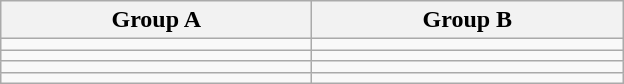<table class="wikitable">
<tr>
<th width=200px>Group A</th>
<th width=200px>Group B</th>
</tr>
<tr>
<td></td>
<td></td>
</tr>
<tr>
<td></td>
<td></td>
</tr>
<tr>
<td></td>
<td></td>
</tr>
<tr>
<td></td>
<td></td>
</tr>
</table>
